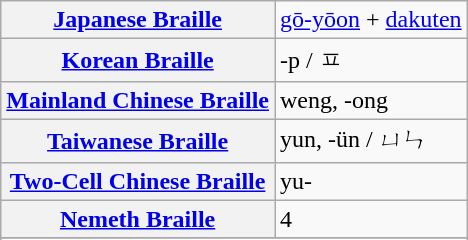<table class="wikitable">
<tr>
<th align=left><a href='#'>Japanese Braille</a></th>
<td><a href='#'>gō-yōon</a> + <a href='#'>dakuten</a></td>
</tr>
<tr>
<th align=left><a href='#'>Korean Braille</a></th>
<td>-p / ㅍ </td>
</tr>
<tr>
<th align=left><a href='#'>Mainland Chinese Braille</a></th>
<td>weng, -ong </td>
</tr>
<tr>
<th align=left><a href='#'>Taiwanese Braille</a></th>
<td>yun, -ün / ㄩㄣ</td>
</tr>
<tr>
<th align=left><a href='#'>Two-Cell Chinese Braille</a></th>
<td>yu-</td>
</tr>
<tr>
<th align=left><a href='#'>Nemeth Braille</a></th>
<td>4 </td>
</tr>
<tr>
</tr>
<tr>
</tr>
<tr>
</tr>
</table>
